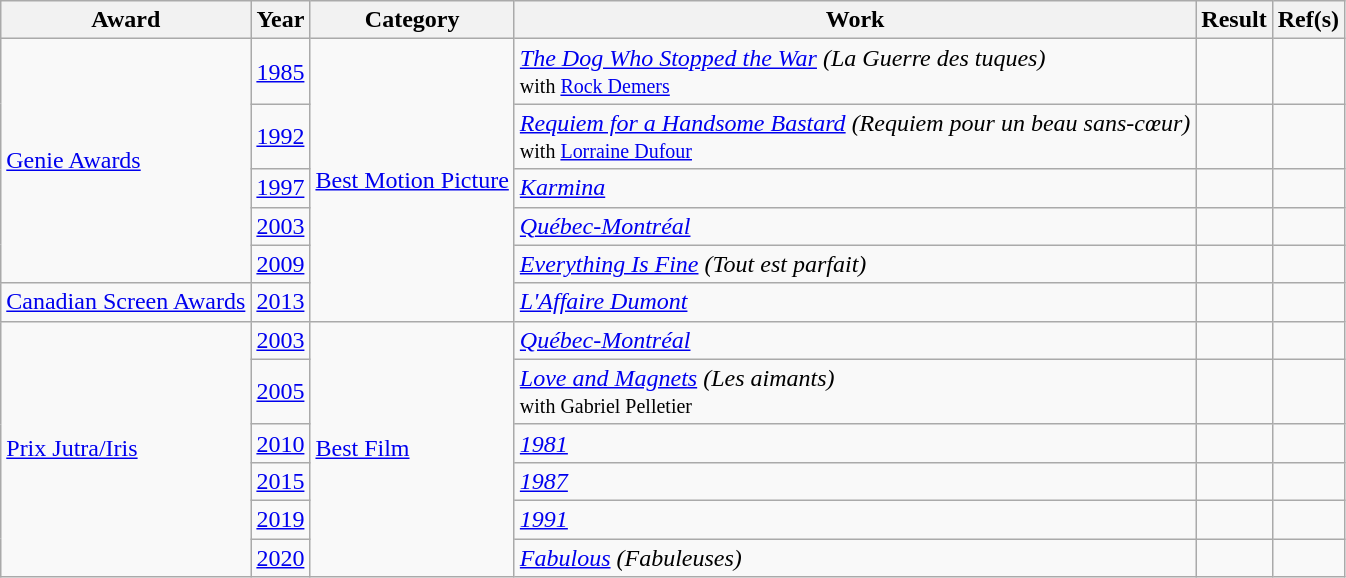<table class="wikitable plainrowheaders sortable">
<tr>
<th>Award</th>
<th>Year</th>
<th>Category</th>
<th>Work</th>
<th>Result</th>
<th>Ref(s)</th>
</tr>
<tr>
<td rowspan=5><a href='#'>Genie Awards</a></td>
<td><a href='#'>1985</a></td>
<td rowspan=6><a href='#'>Best Motion Picture</a></td>
<td><em><a href='#'>The Dog Who Stopped the War</a> (La Guerre des tuques)</em><br><small>with <a href='#'>Rock Demers</a></small></td>
<td></td>
<td></td>
</tr>
<tr>
<td><a href='#'>1992</a></td>
<td><em><a href='#'>Requiem for a Handsome Bastard</a> (Requiem pour un beau sans-cœur)</em><br><small>with <a href='#'>Lorraine Dufour</a></small></td>
<td></td>
<td></td>
</tr>
<tr>
<td><a href='#'>1997</a></td>
<td><em><a href='#'>Karmina</a></em></td>
<td></td>
<td></td>
</tr>
<tr>
<td><a href='#'>2003</a></td>
<td><em><a href='#'>Québec-Montréal</a></em></td>
<td></td>
<td></td>
</tr>
<tr>
<td><a href='#'>2009</a></td>
<td><em><a href='#'>Everything Is Fine</a> (Tout est parfait)</em></td>
<td></td>
<td></td>
</tr>
<tr>
<td><a href='#'>Canadian Screen Awards</a></td>
<td><a href='#'>2013</a></td>
<td><em><a href='#'>L'Affaire Dumont</a></em></td>
<td></td>
<td></td>
</tr>
<tr>
<td rowspan=6><a href='#'>Prix Jutra/Iris</a></td>
<td><a href='#'>2003</a></td>
<td rowspan=6><a href='#'>Best Film</a></td>
<td><em><a href='#'>Québec-Montréal</a></em></td>
<td></td>
<td></td>
</tr>
<tr>
<td><a href='#'>2005</a></td>
<td><em><a href='#'>Love and Magnets</a> (Les aimants)</em><br><small>with Gabriel Pelletier</small></td>
<td></td>
<td></td>
</tr>
<tr>
<td><a href='#'>2010</a></td>
<td><em><a href='#'>1981</a></em></td>
<td></td>
<td></td>
</tr>
<tr>
<td><a href='#'>2015</a></td>
<td><em><a href='#'>1987</a></em></td>
<td></td>
<td></td>
</tr>
<tr>
<td><a href='#'>2019</a></td>
<td><em><a href='#'>1991</a></em></td>
<td></td>
<td></td>
</tr>
<tr>
<td><a href='#'>2020</a></td>
<td><em><a href='#'>Fabulous</a> (Fabuleuses)</em></td>
<td></td>
<td></td>
</tr>
</table>
